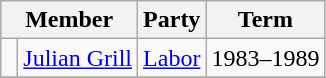<table class="wikitable">
<tr>
<th colspan="2">Member</th>
<th>Party</th>
<th>Term</th>
</tr>
<tr>
<td> </td>
<td><a href='#'>Julian Grill</a></td>
<td><a href='#'>Labor</a></td>
<td>1983–1989</td>
</tr>
<tr>
</tr>
</table>
